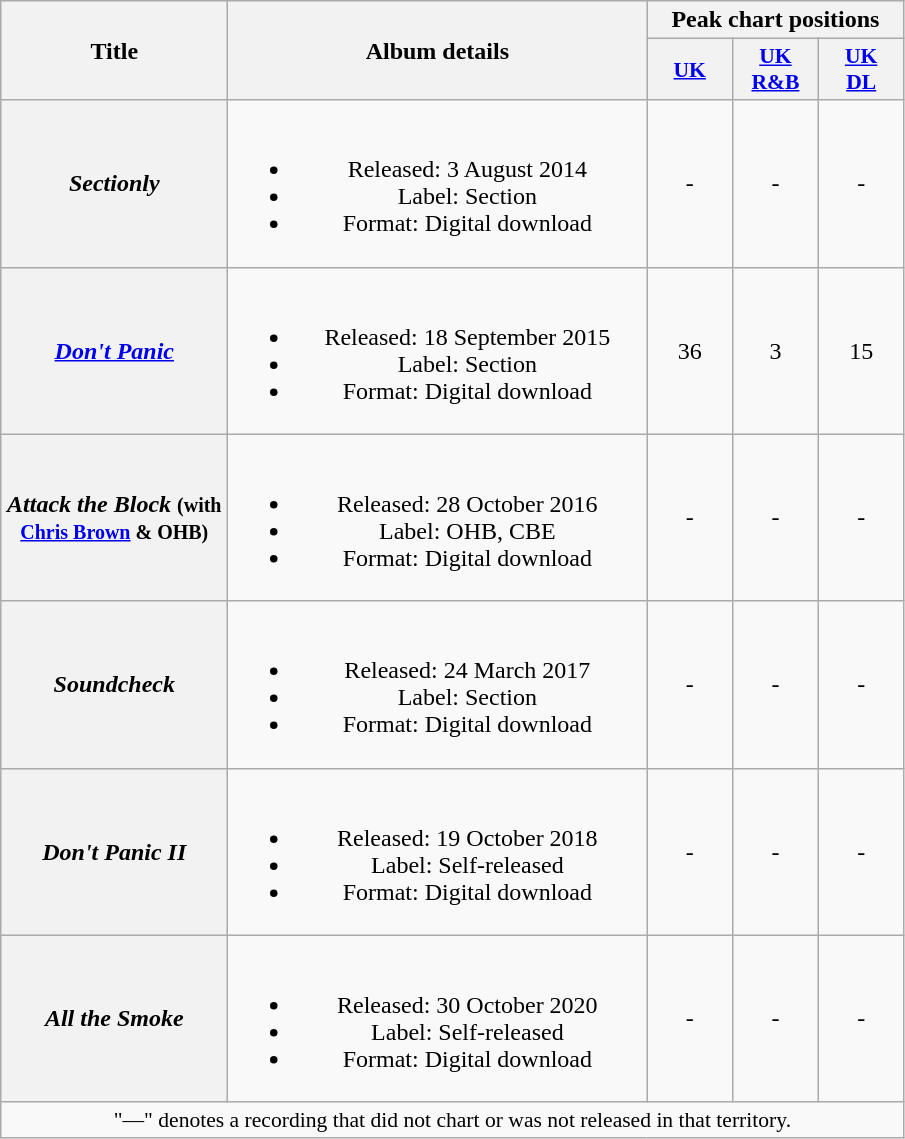<table class="wikitable plainrowheaders" style="text-align:center;" border="1">
<tr>
<th scope="col" rowspan="2" style="width:9em;">Title</th>
<th scope="col" rowspan="2" style="width:17em;">Album details</th>
<th scope="col" colspan="3">Peak chart positions</th>
</tr>
<tr>
<th scope="col" style="width:3.5em;font-size:90%;"><a href='#'>UK</a></th>
<th scope="col" style="width:3.5em;font-size:90%;"><a href='#'>UK<br>R&B</a></th>
<th scope="col" style="width:3.5em;font-size:90%;"><a href='#'>UK<br>DL</a></th>
</tr>
<tr>
<th scope="row"><em>Sectionly</em></th>
<td><br><ul><li>Released: 3 August 2014</li><li>Label: Section</li><li>Format: Digital download</li></ul></td>
<td>-</td>
<td>-</td>
<td>-</td>
</tr>
<tr>
<th scope="row"><em><a href='#'>Don't Panic</a></em></th>
<td><br><ul><li>Released: 18 September 2015</li><li>Label: Section</li><li>Format: Digital download</li></ul></td>
<td>36</td>
<td>3</td>
<td>15</td>
</tr>
<tr>
<th scope="row"><em>Attack the Block</em> <small>(with <a href='#'>Chris Brown</a> & OHB)</small></th>
<td><br><ul><li>Released: 28 October 2016</li><li>Label: OHB, CBE</li><li>Format: Digital download</li></ul></td>
<td>-</td>
<td>-</td>
<td>-</td>
</tr>
<tr>
<th scope="row"><em>Soundcheck</em></th>
<td><br><ul><li>Released: 24 March 2017</li><li>Label: Section</li><li>Format: Digital download</li></ul></td>
<td>-</td>
<td>-</td>
<td>-</td>
</tr>
<tr>
<th scope="row"><em>Don't Panic II</em></th>
<td><br><ul><li>Released: 19 October 2018</li><li>Label: Self-released</li><li>Format: Digital download</li></ul></td>
<td>-</td>
<td>-</td>
<td>-</td>
</tr>
<tr>
<th scope="row"><em>All the Smoke</em></th>
<td><br><ul><li>Released: 30 October 2020</li><li>Label: Self-released</li><li>Format: Digital download</li></ul></td>
<td>-</td>
<td>-</td>
<td>-</td>
</tr>
<tr>
<td colspan="5" style="font-size:90%">"—" denotes a recording that did not chart or was not released in that territory.</td>
</tr>
</table>
